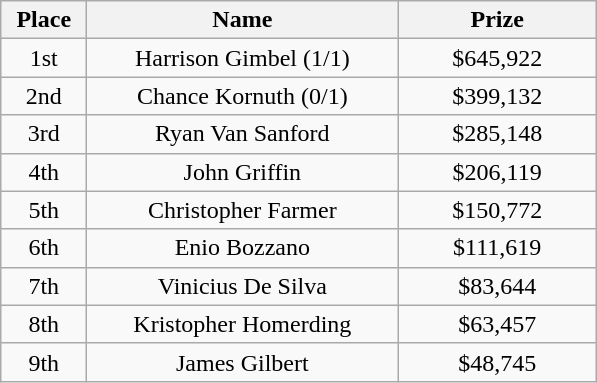<table class="wikitable">
<tr>
<th width="50">Place</th>
<th width="200">Name</th>
<th width="125">Prize</th>
</tr>
<tr>
<td align = "center">1st</td>
<td align = "center">Harrison Gimbel (1/1)</td>
<td align = "center">$645,922</td>
</tr>
<tr>
<td align = "center">2nd</td>
<td align = "center">Chance Kornuth (0/1)</td>
<td align = "center">$399,132</td>
</tr>
<tr>
<td align = "center">3rd</td>
<td align = "center">Ryan Van Sanford</td>
<td align = "center">$285,148</td>
</tr>
<tr>
<td align = "center">4th</td>
<td align = "center">John Griffin</td>
<td align = "center">$206,119</td>
</tr>
<tr>
<td align = "center">5th</td>
<td align = "center">Christopher Farmer</td>
<td align = "center">$150,772</td>
</tr>
<tr>
<td align = "center">6th</td>
<td align = "center">Enio Bozzano</td>
<td align = "center">$111,619</td>
</tr>
<tr>
<td align = "center">7th</td>
<td align = "center">Vinicius De Silva</td>
<td align = "center">$83,644</td>
</tr>
<tr>
<td align = "center">8th</td>
<td align = "center">Kristopher Homerding</td>
<td align = "center">$63,457</td>
</tr>
<tr>
<td align = "center">9th</td>
<td align = "center">James Gilbert</td>
<td align = "center">$48,745</td>
</tr>
</table>
